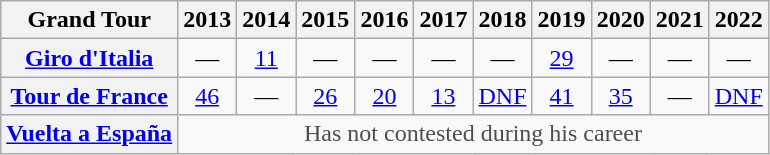<table class="wikitable plainrowheaders">
<tr>
<th>Grand Tour</th>
<th scope="col">2013</th>
<th scope="col">2014</th>
<th scope="col">2015</th>
<th scope="col">2016</th>
<th scope="col">2017</th>
<th scope="col">2018</th>
<th scope="col">2019</th>
<th scope="col">2020</th>
<th scope="col">2021</th>
<th scope="col">2022</th>
</tr>
<tr style="text-align:center;">
<th scope="row"> <a href='#'>Giro d'Italia</a></th>
<td>—</td>
<td><a href='#'>11</a></td>
<td>—</td>
<td>—</td>
<td>—</td>
<td>—</td>
<td><a href='#'>29</a></td>
<td>—</td>
<td>—</td>
<td>—</td>
</tr>
<tr style="text-align:center;">
<th scope="row"> <a href='#'>Tour de France</a></th>
<td><a href='#'>46</a></td>
<td>—</td>
<td><a href='#'>26</a></td>
<td><a href='#'>20</a></td>
<td><a href='#'>13</a></td>
<td><a href='#'>DNF</a></td>
<td><a href='#'>41</a></td>
<td><a href='#'>35</a></td>
<td>—</td>
<td><a href='#'>DNF</a></td>
</tr>
<tr style="text-align:center;">
<th scope="row"> <a href='#'>Vuelta a España</a></th>
<td style="color:#4d4d4d;" colspan=10>Has not contested during his career</td>
</tr>
</table>
